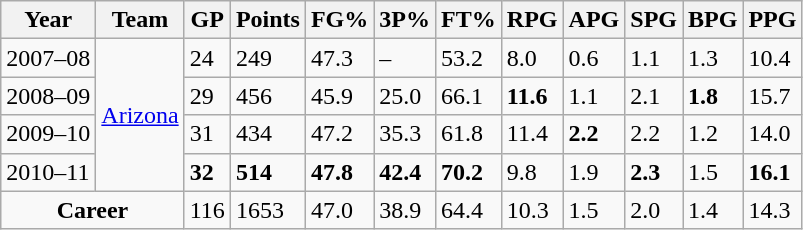<table class="wikitable sortable">
<tr>
<th>Year</th>
<th>Team</th>
<th>GP</th>
<th>Points</th>
<th>FG%</th>
<th>3P%</th>
<th>FT%</th>
<th>RPG</th>
<th>APG</th>
<th>SPG</th>
<th>BPG</th>
<th>PPG</th>
</tr>
<tr>
<td>2007–08</td>
<td rowspan=4><a href='#'>Arizona</a></td>
<td>24</td>
<td>249</td>
<td>47.3</td>
<td>–</td>
<td>53.2</td>
<td>8.0</td>
<td>0.6</td>
<td>1.1</td>
<td>1.3</td>
<td>10.4</td>
</tr>
<tr>
<td>2008–09</td>
<td>29</td>
<td>456</td>
<td>45.9</td>
<td>25.0</td>
<td>66.1</td>
<td><strong>11.6</strong></td>
<td>1.1</td>
<td>2.1</td>
<td><strong>1.8</strong></td>
<td>15.7</td>
</tr>
<tr>
<td>2009–10</td>
<td>31</td>
<td>434</td>
<td>47.2</td>
<td>35.3</td>
<td>61.8</td>
<td>11.4</td>
<td><strong>2.2</strong></td>
<td>2.2</td>
<td>1.2</td>
<td>14.0</td>
</tr>
<tr>
<td>2010–11</td>
<td><strong>32</strong></td>
<td><strong>514</strong></td>
<td><strong>47.8</strong></td>
<td><strong>42.4</strong></td>
<td><strong>70.2</strong></td>
<td>9.8</td>
<td>1.9</td>
<td><strong>2.3</strong></td>
<td>1.5</td>
<td><strong>16.1</strong></td>
</tr>
<tr class="sortbottom">
<td colspan=2 align=center><strong>Career</strong></td>
<td>116</td>
<td>1653</td>
<td>47.0</td>
<td>38.9</td>
<td>64.4</td>
<td>10.3</td>
<td>1.5</td>
<td>2.0</td>
<td>1.4</td>
<td>14.3</td>
</tr>
</table>
